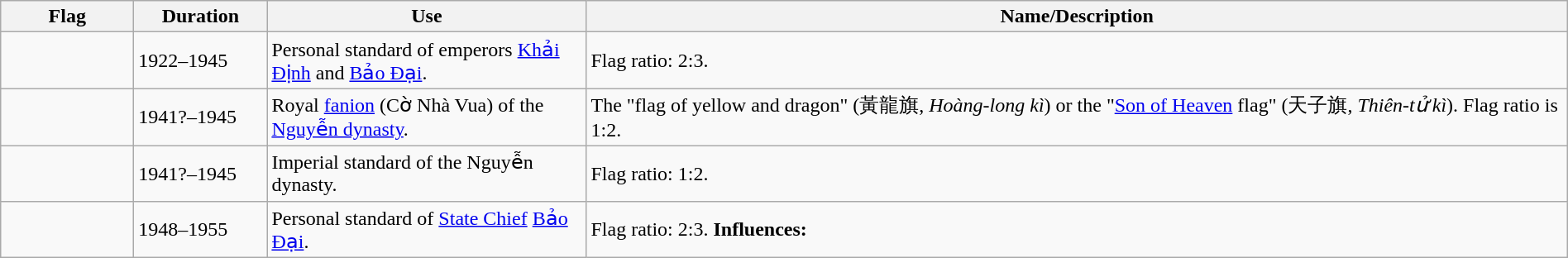<table class="wikitable" style="width:100%">
<tr>
<th width="100px">Flag</th>
<th width="100px">Duration</th>
<th width="250px">Use</th>
<th style="min-width:250px">Name/Description</th>
</tr>
<tr>
<td></td>
<td>1922–1945</td>
<td>Personal standard of emperors <a href='#'>Khải Định</a> and <a href='#'>Bảo Đại</a>.</td>
<td>Flag ratio: 2:3.</td>
</tr>
<tr>
<td></td>
<td>1941?–1945</td>
<td>Royal <a href='#'>fanion</a> (Cờ Nhà Vua) of the <a href='#'>Nguyễn dynasty</a>.</td>
<td>The "flag of yellow and dragon" (黃龍旗, <em>Hoàng-long kì</em>) or the "<a href='#'>Son of Heaven</a> flag" (天子旗, <em>Thiên-tử kì</em>). Flag ratio is 1:2.</td>
</tr>
<tr>
<td></td>
<td>1941?–1945</td>
<td>Imperial standard of the Nguyễn dynasty.</td>
<td>Flag ratio: 1:2.</td>
</tr>
<tr>
<td></td>
<td>1948–1955</td>
<td>Personal standard of <a href='#'>State Chief</a> <a href='#'>Bảo Đại</a>.</td>
<td>Flag ratio: 2:3. <strong>Influences:</strong> </td>
</tr>
</table>
